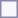<table style="border:1px solid #8888aa; background-color:#f7f8ff; padding:5px; font-size:95%; margin: 0px 12px 12px 0px;">
</table>
